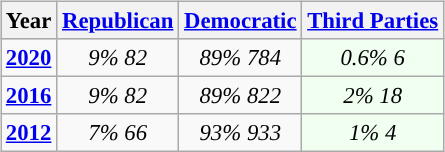<table class="wikitable" style="float:right; font-size:95%;">
<tr bgcolor=lightgrey>
<th>Year</th>
<th><a href='#'>Republican</a></th>
<th><a href='#'>Democratic</a></th>
<th><a href='#'>Third Parties</a></th>
</tr>
<tr>
<td style="text-align:center; "><strong><a href='#'>2020</a></strong></td>
<td style="text-align:center; "><em>9%</em> <em>82</em></td>
<td style="text-align:center; "><em>89%</em> <em>784</em></td>
<td style="text-align:center; background:honeyDew;"><em>0.6%</em> <em>6</em></td>
</tr>
<tr>
<td style="text-align:center; "><strong><a href='#'>2016</a></strong></td>
<td style="text-align:center; "><em>9%</em> <em>82</em></td>
<td style="text-align:center; "><em>89%</em> <em>822</em></td>
<td style="text-align:center; background:honeyDew;"><em>2%</em> <em>18</em></td>
</tr>
<tr>
<td style="text-align:center; "><strong><a href='#'>2012</a></strong></td>
<td style="text-align:center; "><em>7%</em> <em>66</em></td>
<td style="text-align:center; "><em>93%</em> <em>933</em></td>
<td style="text-align:center; background:honeyDew;"><em>1%</em> <em>4</em></td>
</tr>
</table>
